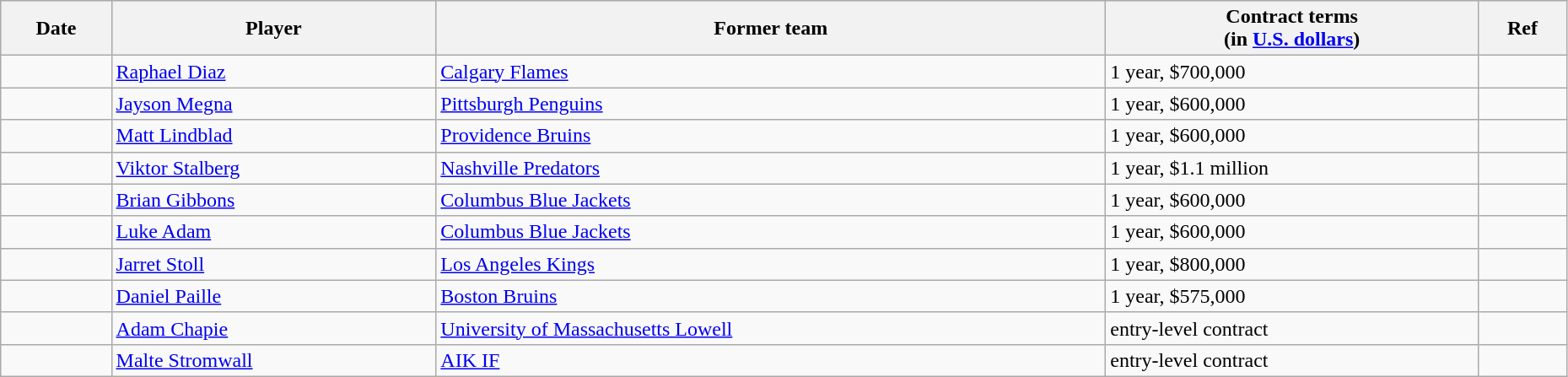<table class="wikitable" width=98%>
<tr bgcolor="#dddddd">
<th>Date</th>
<th>Player</th>
<th>Former team</th>
<th>Contract terms<br>(in <a href='#'>U.S. dollars</a>)</th>
<th>Ref</th>
</tr>
<tr>
<td></td>
<td><a href='#'>Raphael Diaz</a></td>
<td><a href='#'>Calgary Flames</a></td>
<td>1 year, $700,000</td>
<td></td>
</tr>
<tr>
<td></td>
<td><a href='#'>Jayson Megna</a></td>
<td><a href='#'>Pittsburgh Penguins</a></td>
<td>1 year, $600,000</td>
<td></td>
</tr>
<tr>
<td></td>
<td><a href='#'>Matt Lindblad</a></td>
<td><a href='#'>Providence Bruins</a></td>
<td>1 year, $600,000</td>
<td></td>
</tr>
<tr>
<td></td>
<td><a href='#'>Viktor Stalberg</a></td>
<td><a href='#'>Nashville Predators</a></td>
<td>1 year, $1.1 million</td>
<td></td>
</tr>
<tr>
<td></td>
<td><a href='#'>Brian Gibbons</a></td>
<td><a href='#'>Columbus Blue Jackets</a></td>
<td>1 year, $600,000</td>
<td></td>
</tr>
<tr>
<td></td>
<td><a href='#'>Luke Adam</a></td>
<td><a href='#'>Columbus Blue Jackets</a></td>
<td>1 year, $600,000</td>
<td></td>
</tr>
<tr>
<td></td>
<td><a href='#'>Jarret Stoll</a></td>
<td><a href='#'>Los Angeles Kings</a></td>
<td>1 year, $800,000</td>
<td></td>
</tr>
<tr>
<td></td>
<td><a href='#'>Daniel Paille</a></td>
<td><a href='#'>Boston Bruins</a></td>
<td>1 year, $575,000</td>
<td></td>
</tr>
<tr>
<td></td>
<td><a href='#'>Adam Chapie</a></td>
<td><a href='#'>University of Massachusetts Lowell</a></td>
<td>entry-level contract</td>
<td></td>
</tr>
<tr>
<td></td>
<td><a href='#'>Malte Stromwall</a></td>
<td><a href='#'>AIK IF</a></td>
<td>entry-level contract</td>
<td></td>
</tr>
</table>
